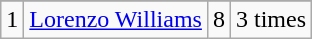<table class="wikitable">
<tr>
</tr>
<tr>
<td>1</td>
<td><a href='#'>Lorenzo Williams</a></td>
<td>8</td>
<td colspan="2">3 times</td>
</tr>
</table>
